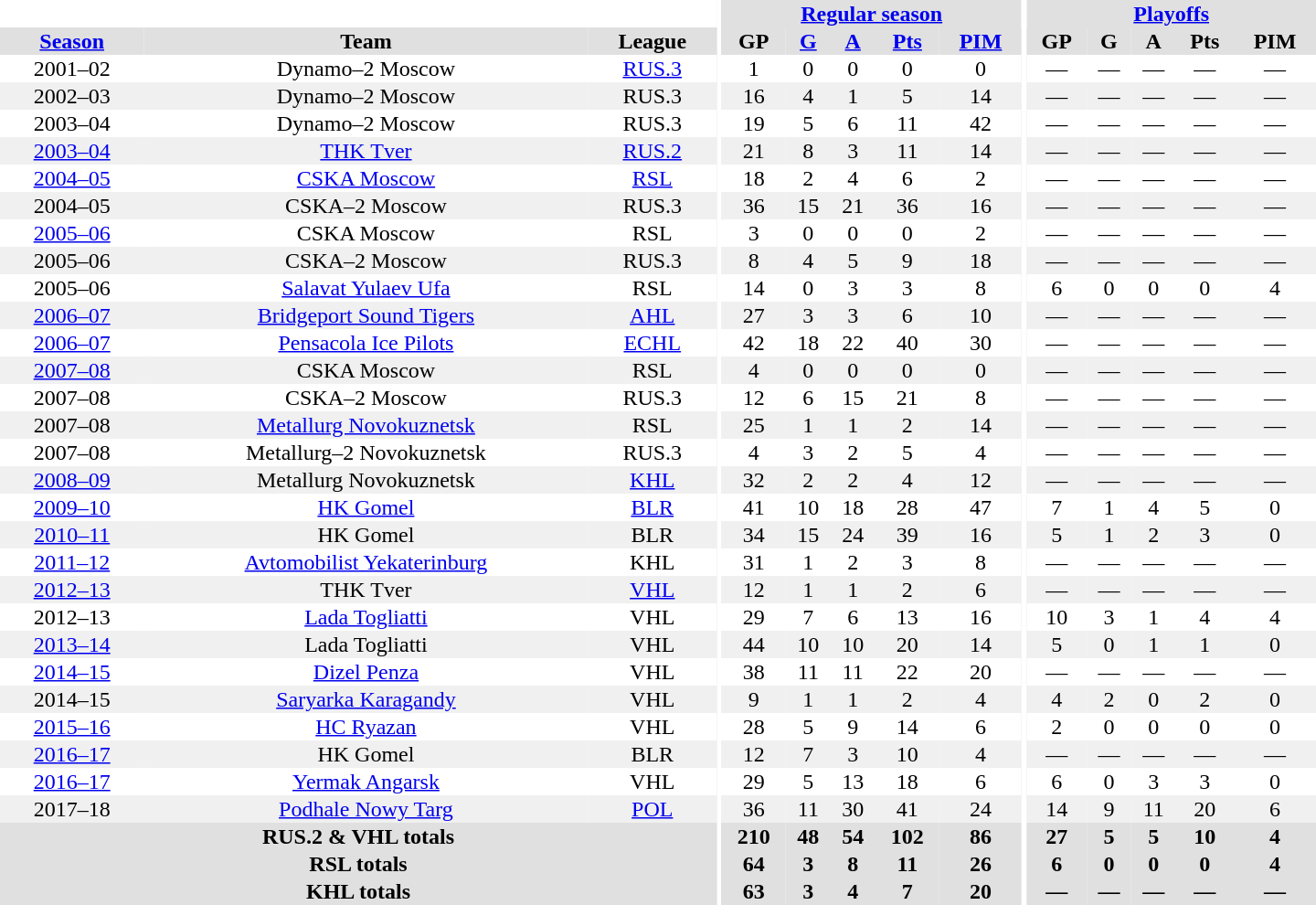<table border="0" cellpadding="1" cellspacing="0" style="text-align:center; width:60em">
<tr bgcolor="#e0e0e0">
<th colspan="3" bgcolor="#ffffff"></th>
<th rowspan="99" bgcolor="#ffffff"></th>
<th colspan="5"><a href='#'>Regular season</a></th>
<th rowspan="99" bgcolor="#ffffff"></th>
<th colspan="5"><a href='#'>Playoffs</a></th>
</tr>
<tr bgcolor="#e0e0e0">
<th><a href='#'>Season</a></th>
<th>Team</th>
<th>League</th>
<th>GP</th>
<th><a href='#'>G</a></th>
<th><a href='#'>A</a></th>
<th><a href='#'>Pts</a></th>
<th><a href='#'>PIM</a></th>
<th>GP</th>
<th>G</th>
<th>A</th>
<th>Pts</th>
<th>PIM</th>
</tr>
<tr>
<td>2001–02</td>
<td>Dynamo–2 Moscow</td>
<td><a href='#'>RUS.3</a></td>
<td>1</td>
<td>0</td>
<td>0</td>
<td>0</td>
<td>0</td>
<td>—</td>
<td>—</td>
<td>—</td>
<td>—</td>
<td>—</td>
</tr>
<tr bgcolor="#f0f0f0">
<td>2002–03</td>
<td>Dynamo–2 Moscow</td>
<td>RUS.3</td>
<td>16</td>
<td>4</td>
<td>1</td>
<td>5</td>
<td>14</td>
<td>—</td>
<td>—</td>
<td>—</td>
<td>—</td>
<td>—</td>
</tr>
<tr>
<td>2003–04</td>
<td>Dynamo–2 Moscow</td>
<td>RUS.3</td>
<td>19</td>
<td>5</td>
<td>6</td>
<td>11</td>
<td>42</td>
<td>—</td>
<td>—</td>
<td>—</td>
<td>—</td>
<td>—</td>
</tr>
<tr bgcolor="#f0f0f0">
<td><a href='#'>2003–04</a></td>
<td><a href='#'>THK Tver</a></td>
<td><a href='#'>RUS.2</a></td>
<td>21</td>
<td>8</td>
<td>3</td>
<td>11</td>
<td>14</td>
<td>—</td>
<td>—</td>
<td>—</td>
<td>—</td>
<td>—</td>
</tr>
<tr>
<td><a href='#'>2004–05</a></td>
<td><a href='#'>CSKA Moscow</a></td>
<td><a href='#'>RSL</a></td>
<td>18</td>
<td>2</td>
<td>4</td>
<td>6</td>
<td>2</td>
<td>—</td>
<td>—</td>
<td>—</td>
<td>—</td>
<td>—</td>
</tr>
<tr bgcolor="#f0f0f0">
<td>2004–05</td>
<td>CSKA–2 Moscow</td>
<td>RUS.3</td>
<td>36</td>
<td>15</td>
<td>21</td>
<td>36</td>
<td>16</td>
<td>—</td>
<td>—</td>
<td>—</td>
<td>—</td>
<td>—</td>
</tr>
<tr>
<td><a href='#'>2005–06</a></td>
<td>CSKA Moscow</td>
<td>RSL</td>
<td>3</td>
<td>0</td>
<td>0</td>
<td>0</td>
<td>2</td>
<td>—</td>
<td>—</td>
<td>—</td>
<td>—</td>
<td>—</td>
</tr>
<tr bgcolor="#f0f0f0">
<td>2005–06</td>
<td>CSKA–2 Moscow</td>
<td>RUS.3</td>
<td>8</td>
<td>4</td>
<td>5</td>
<td>9</td>
<td>18</td>
<td>—</td>
<td>—</td>
<td>—</td>
<td>—</td>
<td>—</td>
</tr>
<tr>
<td>2005–06</td>
<td><a href='#'>Salavat Yulaev Ufa</a></td>
<td>RSL</td>
<td>14</td>
<td>0</td>
<td>3</td>
<td>3</td>
<td>8</td>
<td>6</td>
<td>0</td>
<td>0</td>
<td>0</td>
<td>4</td>
</tr>
<tr bgcolor="#f0f0f0">
<td><a href='#'>2006–07</a></td>
<td><a href='#'>Bridgeport Sound Tigers</a></td>
<td><a href='#'>AHL</a></td>
<td>27</td>
<td>3</td>
<td>3</td>
<td>6</td>
<td>10</td>
<td>—</td>
<td>—</td>
<td>—</td>
<td>—</td>
<td>—</td>
</tr>
<tr>
<td><a href='#'>2006–07</a></td>
<td><a href='#'>Pensacola Ice Pilots</a></td>
<td><a href='#'>ECHL</a></td>
<td>42</td>
<td>18</td>
<td>22</td>
<td>40</td>
<td>30</td>
<td>—</td>
<td>—</td>
<td>—</td>
<td>—</td>
<td>—</td>
</tr>
<tr bgcolor="#f0f0f0">
<td><a href='#'>2007–08</a></td>
<td>CSKA Moscow</td>
<td>RSL</td>
<td>4</td>
<td>0</td>
<td>0</td>
<td>0</td>
<td>0</td>
<td>—</td>
<td>—</td>
<td>—</td>
<td>—</td>
<td>—</td>
</tr>
<tr>
<td>2007–08</td>
<td>CSKA–2 Moscow</td>
<td>RUS.3</td>
<td>12</td>
<td>6</td>
<td>15</td>
<td>21</td>
<td>8</td>
<td>—</td>
<td>—</td>
<td>—</td>
<td>—</td>
<td>—</td>
</tr>
<tr bgcolor="#f0f0f0">
<td>2007–08</td>
<td><a href='#'>Metallurg Novokuznetsk</a></td>
<td>RSL</td>
<td>25</td>
<td>1</td>
<td>1</td>
<td>2</td>
<td>14</td>
<td>—</td>
<td>—</td>
<td>—</td>
<td>—</td>
<td>—</td>
</tr>
<tr>
<td>2007–08</td>
<td>Metallurg–2 Novokuznetsk</td>
<td>RUS.3</td>
<td>4</td>
<td>3</td>
<td>2</td>
<td>5</td>
<td>4</td>
<td>—</td>
<td>—</td>
<td>—</td>
<td>—</td>
<td>—</td>
</tr>
<tr bgcolor="#f0f0f0">
<td><a href='#'>2008–09</a></td>
<td>Metallurg Novokuznetsk</td>
<td><a href='#'>KHL</a></td>
<td>32</td>
<td>2</td>
<td>2</td>
<td>4</td>
<td>12</td>
<td>—</td>
<td>—</td>
<td>—</td>
<td>—</td>
<td>—</td>
</tr>
<tr>
<td><a href='#'>2009–10</a></td>
<td><a href='#'>HK Gomel</a></td>
<td><a href='#'>BLR</a></td>
<td>41</td>
<td>10</td>
<td>18</td>
<td>28</td>
<td>47</td>
<td>7</td>
<td>1</td>
<td>4</td>
<td>5</td>
<td>0</td>
</tr>
<tr bgcolor="#f0f0f0">
<td><a href='#'>2010–11</a></td>
<td>HK Gomel</td>
<td>BLR</td>
<td>34</td>
<td>15</td>
<td>24</td>
<td>39</td>
<td>16</td>
<td>5</td>
<td>1</td>
<td>2</td>
<td>3</td>
<td>0</td>
</tr>
<tr>
<td><a href='#'>2011–12</a></td>
<td><a href='#'>Avtomobilist Yekaterinburg</a></td>
<td>KHL</td>
<td>31</td>
<td>1</td>
<td>2</td>
<td>3</td>
<td>8</td>
<td>—</td>
<td>—</td>
<td>—</td>
<td>—</td>
<td>—</td>
</tr>
<tr bgcolor="#f0f0f0">
<td><a href='#'>2012–13</a></td>
<td>THK Tver</td>
<td><a href='#'>VHL</a></td>
<td>12</td>
<td>1</td>
<td>1</td>
<td>2</td>
<td>6</td>
<td>—</td>
<td>—</td>
<td>—</td>
<td>—</td>
<td>—</td>
</tr>
<tr>
<td>2012–13</td>
<td><a href='#'>Lada Togliatti</a></td>
<td>VHL</td>
<td>29</td>
<td>7</td>
<td>6</td>
<td>13</td>
<td>16</td>
<td>10</td>
<td>3</td>
<td>1</td>
<td>4</td>
<td>4</td>
</tr>
<tr bgcolor="#f0f0f0">
<td><a href='#'>2013–14</a></td>
<td>Lada Togliatti</td>
<td>VHL</td>
<td>44</td>
<td>10</td>
<td>10</td>
<td>20</td>
<td>14</td>
<td>5</td>
<td>0</td>
<td>1</td>
<td>1</td>
<td>0</td>
</tr>
<tr>
<td><a href='#'>2014–15</a></td>
<td><a href='#'>Dizel Penza</a></td>
<td>VHL</td>
<td>38</td>
<td>11</td>
<td>11</td>
<td>22</td>
<td>20</td>
<td>—</td>
<td>—</td>
<td>—</td>
<td>—</td>
<td>—</td>
</tr>
<tr bgcolor="#f0f0f0">
<td>2014–15</td>
<td><a href='#'>Saryarka Karagandy</a></td>
<td>VHL</td>
<td>9</td>
<td>1</td>
<td>1</td>
<td>2</td>
<td>4</td>
<td>4</td>
<td>2</td>
<td>0</td>
<td>2</td>
<td>0</td>
</tr>
<tr>
<td><a href='#'>2015–16</a></td>
<td><a href='#'>HC Ryazan</a></td>
<td>VHL</td>
<td>28</td>
<td>5</td>
<td>9</td>
<td>14</td>
<td>6</td>
<td>2</td>
<td>0</td>
<td>0</td>
<td>0</td>
<td>0</td>
</tr>
<tr bgcolor="#f0f0f0">
<td><a href='#'>2016–17</a></td>
<td>HK Gomel</td>
<td>BLR</td>
<td>12</td>
<td>7</td>
<td>3</td>
<td>10</td>
<td>4</td>
<td>—</td>
<td>—</td>
<td>—</td>
<td>—</td>
<td>—</td>
</tr>
<tr>
<td><a href='#'>2016–17</a></td>
<td><a href='#'>Yermak Angarsk</a></td>
<td>VHL</td>
<td>29</td>
<td>5</td>
<td>13</td>
<td>18</td>
<td>6</td>
<td>6</td>
<td>0</td>
<td>3</td>
<td>3</td>
<td>0</td>
</tr>
<tr bgcolor="#f0f0f0">
<td>2017–18</td>
<td><a href='#'>Podhale Nowy Targ</a></td>
<td><a href='#'>POL</a></td>
<td>36</td>
<td>11</td>
<td>30</td>
<td>41</td>
<td>24</td>
<td>14</td>
<td>9</td>
<td>11</td>
<td>20</td>
<td>6</td>
</tr>
<tr bgcolor="#e0e0e0">
<th colspan="3">RUS.2 & VHL totals</th>
<th>210</th>
<th>48</th>
<th>54</th>
<th>102</th>
<th>86</th>
<th>27</th>
<th>5</th>
<th>5</th>
<th>10</th>
<th>4</th>
</tr>
<tr bgcolor="#e0e0e0">
<th colspan="3">RSL totals</th>
<th>64</th>
<th>3</th>
<th>8</th>
<th>11</th>
<th>26</th>
<th>6</th>
<th>0</th>
<th>0</th>
<th>0</th>
<th>4</th>
</tr>
<tr bgcolor="#e0e0e0">
<th colspan="3">KHL totals</th>
<th>63</th>
<th>3</th>
<th>4</th>
<th>7</th>
<th>20</th>
<th>—</th>
<th>—</th>
<th>—</th>
<th>—</th>
<th>—</th>
</tr>
</table>
